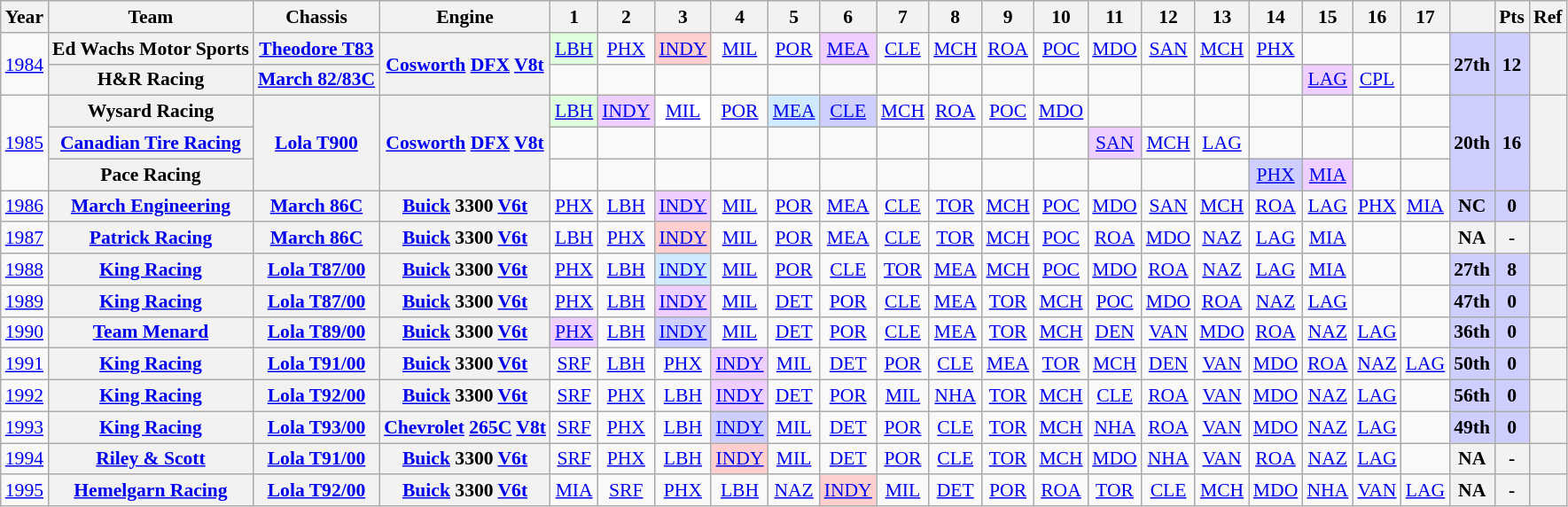<table class="wikitable" style="text-align:center; font-size:90%">
<tr>
<th>Year</th>
<th>Team</th>
<th>Chassis</th>
<th>Engine</th>
<th>1</th>
<th>2</th>
<th>3</th>
<th>4</th>
<th>5</th>
<th>6</th>
<th>7</th>
<th>8</th>
<th>9</th>
<th>10</th>
<th>11</th>
<th>12</th>
<th>13</th>
<th>14</th>
<th>15</th>
<th>16</th>
<th>17</th>
<th></th>
<th>Pts</th>
<th>Ref</th>
</tr>
<tr>
<td rowspan=2><a href='#'>1984</a></td>
<th>Ed Wachs Motor Sports</th>
<th><a href='#'>Theodore T83</a></th>
<th rowspan=2><a href='#'>Cosworth</a> <a href='#'>DFX</a> <a href='#'>V8</a><a href='#'>t</a></th>
<td style="background:#DFFFDF;"><a href='#'>LBH</a><br></td>
<td><a href='#'>PHX</a></td>
<td style="background:#FFCFCF;"><a href='#'>INDY</a><br></td>
<td><a href='#'>MIL</a></td>
<td><a href='#'>POR</a></td>
<td style="background:#EFCFFF;"><a href='#'>MEA</a><br></td>
<td><a href='#'>CLE</a></td>
<td><a href='#'>MCH</a></td>
<td><a href='#'>ROA</a></td>
<td><a href='#'>POC</a></td>
<td><a href='#'>MDO</a></td>
<td><a href='#'>SAN</a></td>
<td><a href='#'>MCH</a></td>
<td><a href='#'>PHX</a></td>
<td></td>
<td></td>
<td></td>
<th rowspan=2 style="background:#CFCFFF;">27th</th>
<th rowspan=2 style="background:#CFCFFF;">12</th>
<th rowspan=2></th>
</tr>
<tr>
<th>H&R Racing</th>
<th><a href='#'>March 82/83C</a></th>
<td></td>
<td></td>
<td></td>
<td></td>
<td></td>
<td></td>
<td></td>
<td></td>
<td></td>
<td></td>
<td></td>
<td></td>
<td></td>
<td></td>
<td style="background:#EFCFFF;"><a href='#'>LAG</a><br></td>
<td><a href='#'>CPL</a></td>
<td></td>
</tr>
<tr>
<td rowspan=3><a href='#'>1985</a></td>
<th>Wysard Racing</th>
<th rowspan=3><a href='#'>Lola T900</a></th>
<th rowspan=3><a href='#'>Cosworth</a> <a href='#'>DFX</a> <a href='#'>V8</a><a href='#'>t</a></th>
<td style="background:#DFFFDF;"><a href='#'>LBH</a><br></td>
<td style="background:#EFCFFF;"><a href='#'>INDY</a><br></td>
<td style="background:#FFFFFF;"><a href='#'>MIL</a><br></td>
<td><a href='#'>POR</a></td>
<td style="background:#CFEAFF;"><a href='#'>MEA</a><br></td>
<td style="background:#CFCFFF;"><a href='#'>CLE</a><br></td>
<td><a href='#'>MCH</a></td>
<td><a href='#'>ROA</a></td>
<td><a href='#'>POC</a></td>
<td><a href='#'>MDO</a></td>
<td></td>
<td></td>
<td></td>
<td></td>
<td></td>
<td></td>
<td></td>
<th rowspan=3 style="background:#CFCFFF;">20th</th>
<th rowspan=3 style="background:#CFCFFF;">16</th>
<th rowspan=3></th>
</tr>
<tr>
<th><a href='#'>Canadian Tire Racing</a></th>
<td></td>
<td></td>
<td></td>
<td></td>
<td></td>
<td></td>
<td></td>
<td></td>
<td></td>
<td></td>
<td style="background:#EFCFFF;"><a href='#'>SAN</a><br></td>
<td><a href='#'>MCH</a></td>
<td><a href='#'>LAG</a></td>
<td></td>
<td></td>
<td></td>
<td></td>
</tr>
<tr>
<th>Pace Racing</th>
<td></td>
<td></td>
<td></td>
<td></td>
<td></td>
<td></td>
<td></td>
<td></td>
<td></td>
<td></td>
<td></td>
<td></td>
<td></td>
<td style="background:#CFCFFF;"><a href='#'>PHX</a><br></td>
<td style="background:#EFCFFF;"><a href='#'>MIA</a><br></td>
<td></td>
<td></td>
</tr>
<tr>
<td><a href='#'>1986</a></td>
<th><a href='#'>March Engineering</a></th>
<th><a href='#'>March 86C</a></th>
<th><a href='#'>Buick</a> 3300 <a href='#'>V6</a><a href='#'>t</a></th>
<td><a href='#'>PHX</a></td>
<td><a href='#'>LBH</a></td>
<td style="background:#EFCFFF;"><a href='#'>INDY</a><br></td>
<td><a href='#'>MIL</a></td>
<td><a href='#'>POR</a></td>
<td><a href='#'>MEA</a></td>
<td><a href='#'>CLE</a></td>
<td><a href='#'>TOR</a></td>
<td><a href='#'>MCH</a></td>
<td><a href='#'>POC</a></td>
<td><a href='#'>MDO</a></td>
<td><a href='#'>SAN</a></td>
<td><a href='#'>MCH</a></td>
<td><a href='#'>ROA</a></td>
<td><a href='#'>LAG</a></td>
<td><a href='#'>PHX</a></td>
<td><a href='#'>MIA</a></td>
<th style="background:#CFCFFF;">NC</th>
<th style="background:#CFCFFF;">0</th>
<th></th>
</tr>
<tr>
<td><a href='#'>1987</a></td>
<th><a href='#'>Patrick Racing</a></th>
<th><a href='#'>March 86C</a></th>
<th><a href='#'>Buick</a> 3300 <a href='#'>V6</a><a href='#'>t</a></th>
<td><a href='#'>LBH</a></td>
<td><a href='#'>PHX</a></td>
<td style="background:#FFCFCF;"><a href='#'>INDY</a><br></td>
<td><a href='#'>MIL</a></td>
<td><a href='#'>POR</a></td>
<td><a href='#'>MEA</a></td>
<td><a href='#'>CLE</a></td>
<td><a href='#'>TOR</a></td>
<td><a href='#'>MCH</a></td>
<td><a href='#'>POC</a></td>
<td><a href='#'>ROA</a></td>
<td><a href='#'>MDO</a></td>
<td><a href='#'>NAZ</a></td>
<td><a href='#'>LAG</a></td>
<td><a href='#'>MIA</a></td>
<td></td>
<td></td>
<th>NA</th>
<th>-</th>
<th></th>
</tr>
<tr>
<td><a href='#'>1988</a></td>
<th><a href='#'>King Racing</a></th>
<th><a href='#'>Lola T87/00</a></th>
<th><a href='#'>Buick</a> 3300 <a href='#'>V6</a><a href='#'>t</a></th>
<td><a href='#'>PHX</a></td>
<td><a href='#'>LBH</a></td>
<td style="background:#CFEAFF;"><a href='#'>INDY</a><br></td>
<td><a href='#'>MIL</a></td>
<td><a href='#'>POR</a></td>
<td><a href='#'>CLE</a></td>
<td><a href='#'>TOR</a></td>
<td><a href='#'>MEA</a></td>
<td><a href='#'>MCH</a></td>
<td><a href='#'>POC</a></td>
<td><a href='#'>MDO</a></td>
<td><a href='#'>ROA</a></td>
<td><a href='#'>NAZ</a></td>
<td><a href='#'>LAG</a></td>
<td><a href='#'>MIA</a></td>
<td></td>
<td></td>
<th style="background:#CFCFFF;">27th</th>
<th style="background:#CFCFFF;">8</th>
<th></th>
</tr>
<tr>
<td><a href='#'>1989</a></td>
<th><a href='#'>King Racing</a></th>
<th><a href='#'>Lola T87/00</a></th>
<th><a href='#'>Buick</a> 3300 <a href='#'>V6</a><a href='#'>t</a></th>
<td><a href='#'>PHX</a></td>
<td><a href='#'>LBH</a></td>
<td style="background:#EFCFFF;"><a href='#'>INDY</a><br></td>
<td><a href='#'>MIL</a></td>
<td><a href='#'>DET</a></td>
<td><a href='#'>POR</a></td>
<td><a href='#'>CLE</a></td>
<td><a href='#'>MEA</a></td>
<td><a href='#'>TOR</a></td>
<td><a href='#'>MCH</a></td>
<td><a href='#'>POC</a></td>
<td><a href='#'>MDO</a></td>
<td><a href='#'>ROA</a></td>
<td><a href='#'>NAZ</a></td>
<td><a href='#'>LAG</a></td>
<td></td>
<td></td>
<th style="background:#CFCFFF;">47th</th>
<th style="background:#CFCFFF;">0</th>
<th></th>
</tr>
<tr>
<td><a href='#'>1990</a></td>
<th><a href='#'>Team Menard</a></th>
<th><a href='#'>Lola T89/00</a></th>
<th><a href='#'>Buick</a> 3300 <a href='#'>V6</a><a href='#'>t</a></th>
<td style="background:#EFCFFF;"><a href='#'>PHX</a><br></td>
<td><a href='#'>LBH</a></td>
<td style="background:#CFCFFF;"><a href='#'>INDY</a><br></td>
<td><a href='#'>MIL</a></td>
<td><a href='#'>DET</a></td>
<td><a href='#'>POR</a></td>
<td><a href='#'>CLE</a></td>
<td><a href='#'>MEA</a></td>
<td><a href='#'>TOR</a></td>
<td><a href='#'>MCH</a></td>
<td><a href='#'>DEN</a></td>
<td><a href='#'>VAN</a></td>
<td><a href='#'>MDO</a></td>
<td><a href='#'>ROA</a></td>
<td><a href='#'>NAZ</a></td>
<td><a href='#'>LAG</a></td>
<td></td>
<th style="background:#CFCFFF;">36th</th>
<th style="background:#CFCFFF;">0</th>
<th></th>
</tr>
<tr>
<td><a href='#'>1991</a></td>
<th><a href='#'>King Racing</a></th>
<th><a href='#'>Lola T91/00</a></th>
<th><a href='#'>Buick</a> 3300 <a href='#'>V6</a><a href='#'>t</a></th>
<td><a href='#'>SRF</a></td>
<td><a href='#'>LBH</a></td>
<td><a href='#'>PHX</a></td>
<td style="background:#EFCFFF;"><a href='#'>INDY</a><br></td>
<td><a href='#'>MIL</a></td>
<td><a href='#'>DET</a></td>
<td><a href='#'>POR</a></td>
<td><a href='#'>CLE</a></td>
<td><a href='#'>MEA</a></td>
<td><a href='#'>TOR</a></td>
<td><a href='#'>MCH</a></td>
<td><a href='#'>DEN</a></td>
<td><a href='#'>VAN</a></td>
<td><a href='#'>MDO</a></td>
<td><a href='#'>ROA</a></td>
<td><a href='#'>NAZ</a></td>
<td><a href='#'>LAG</a></td>
<th style="background:#CFCFFF;">50th</th>
<th style="background:#CFCFFF;">0</th>
<th></th>
</tr>
<tr>
<td><a href='#'>1992</a></td>
<th><a href='#'>King Racing</a></th>
<th><a href='#'>Lola T92/00</a></th>
<th><a href='#'>Buick</a> 3300 <a href='#'>V6</a><a href='#'>t</a></th>
<td><a href='#'>SRF</a></td>
<td><a href='#'>PHX</a></td>
<td><a href='#'>LBH</a></td>
<td style="background:#EFCFFF;"><a href='#'>INDY</a><br></td>
<td><a href='#'>DET</a></td>
<td><a href='#'>POR</a></td>
<td><a href='#'>MIL</a></td>
<td><a href='#'>NHA</a></td>
<td><a href='#'>TOR</a></td>
<td><a href='#'>MCH</a></td>
<td><a href='#'>CLE</a></td>
<td><a href='#'>ROA</a></td>
<td><a href='#'>VAN</a></td>
<td><a href='#'>MDO</a></td>
<td><a href='#'>NAZ</a></td>
<td><a href='#'>LAG</a></td>
<td></td>
<th style="background:#CFCFFF;">56th</th>
<th style="background:#CFCFFF;">0</th>
<th></th>
</tr>
<tr>
<td><a href='#'>1993</a></td>
<th><a href='#'>King Racing</a></th>
<th><a href='#'>Lola T93/00</a></th>
<th><a href='#'>Chevrolet</a> <a href='#'>265C</a> <a href='#'>V8</a><a href='#'>t</a></th>
<td><a href='#'>SRF</a></td>
<td><a href='#'>PHX</a></td>
<td><a href='#'>LBH</a></td>
<td style="background:#CFCFFF;"><a href='#'>INDY</a><br></td>
<td><a href='#'>MIL</a></td>
<td><a href='#'>DET</a></td>
<td><a href='#'>POR</a></td>
<td><a href='#'>CLE</a></td>
<td><a href='#'>TOR</a></td>
<td><a href='#'>MCH</a></td>
<td><a href='#'>NHA</a></td>
<td><a href='#'>ROA</a></td>
<td><a href='#'>VAN</a></td>
<td><a href='#'>MDO</a></td>
<td><a href='#'>NAZ</a></td>
<td><a href='#'>LAG</a></td>
<td></td>
<th style="background:#CFCFFF;">49th</th>
<th style="background:#CFCFFF;">0</th>
<th></th>
</tr>
<tr>
<td><a href='#'>1994</a></td>
<th><a href='#'>Riley & Scott</a></th>
<th><a href='#'>Lola T91/00</a></th>
<th><a href='#'>Buick</a> 3300 <a href='#'>V6</a><a href='#'>t</a></th>
<td><a href='#'>SRF</a></td>
<td><a href='#'>PHX</a></td>
<td><a href='#'>LBH</a></td>
<td style="background:#FFCFCF;"><a href='#'>INDY</a><br></td>
<td><a href='#'>MIL</a></td>
<td><a href='#'>DET</a></td>
<td><a href='#'>POR</a></td>
<td><a href='#'>CLE</a></td>
<td><a href='#'>TOR</a></td>
<td><a href='#'>MCH</a></td>
<td><a href='#'>MDO</a></td>
<td><a href='#'>NHA</a></td>
<td><a href='#'>VAN</a></td>
<td><a href='#'>ROA</a></td>
<td><a href='#'>NAZ</a></td>
<td><a href='#'>LAG</a></td>
<td></td>
<th>NA</th>
<th>-</th>
<th></th>
</tr>
<tr>
<td><a href='#'>1995</a></td>
<th><a href='#'>Hemelgarn Racing</a></th>
<th><a href='#'>Lola T92/00</a></th>
<th><a href='#'>Buick</a> 3300 <a href='#'>V6</a><a href='#'>t</a></th>
<td><a href='#'>MIA</a></td>
<td><a href='#'>SRF</a></td>
<td><a href='#'>PHX</a></td>
<td><a href='#'>LBH</a></td>
<td><a href='#'>NAZ</a></td>
<td style="background:#FFCFCF;"><a href='#'>INDY</a><br></td>
<td><a href='#'>MIL</a></td>
<td><a href='#'>DET</a></td>
<td><a href='#'>POR</a></td>
<td><a href='#'>ROA</a></td>
<td><a href='#'>TOR</a></td>
<td><a href='#'>CLE</a></td>
<td><a href='#'>MCH</a></td>
<td><a href='#'>MDO</a></td>
<td><a href='#'>NHA</a></td>
<td><a href='#'>VAN</a></td>
<td><a href='#'>LAG</a></td>
<th>NA</th>
<th>-</th>
<th></th>
</tr>
</table>
